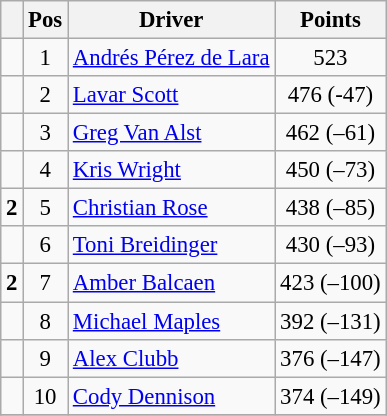<table class="wikitable" style="font-size: 95%;">
<tr>
<th></th>
<th>Pos</th>
<th>Driver</th>
<th>Points</th>
</tr>
<tr>
<td align="left"></td>
<td style="text-align:center;">1</td>
<td><a href='#'>Andrés Pérez de Lara</a></td>
<td style="text-align:center;">523</td>
</tr>
<tr>
<td align="left"></td>
<td style="text-align:center;">2</td>
<td><a href='#'>Lavar Scott</a></td>
<td style="text-align:center;">476 (-47)</td>
</tr>
<tr>
<td align="left"></td>
<td style="text-align:center;">3</td>
<td><a href='#'>Greg Van Alst</a></td>
<td style="text-align:center;">462 (–61)</td>
</tr>
<tr>
<td align="left"></td>
<td style="text-align:center;">4</td>
<td><a href='#'>Kris Wright</a></td>
<td style="text-align:center;">450 (–73)</td>
</tr>
<tr>
<td align="left"> <strong>2</strong></td>
<td style="text-align:center;">5</td>
<td><a href='#'>Christian Rose</a></td>
<td style="text-align:center;">438 (–85)</td>
</tr>
<tr>
<td align="left"></td>
<td style="text-align:center;">6</td>
<td><a href='#'>Toni Breidinger</a></td>
<td style="text-align:center;">430 (–93)</td>
</tr>
<tr>
<td align="left"> <strong>2</strong></td>
<td style="text-align:center;">7</td>
<td><a href='#'>Amber Balcaen</a></td>
<td style="text-align:center;">423 (–100)</td>
</tr>
<tr>
<td align="left"></td>
<td style="text-align:center;">8</td>
<td><a href='#'>Michael Maples</a></td>
<td style="text-align:center;">392 (–131)</td>
</tr>
<tr>
<td align="left"></td>
<td style="text-align:center;">9</td>
<td><a href='#'>Alex Clubb</a></td>
<td style="text-align:center;">376 (–147)</td>
</tr>
<tr>
<td align="left"></td>
<td style="text-align:center;">10</td>
<td><a href='#'>Cody Dennison</a></td>
<td style="text-align:center;">374 (–149)</td>
</tr>
<tr class="sortbottom">
</tr>
</table>
